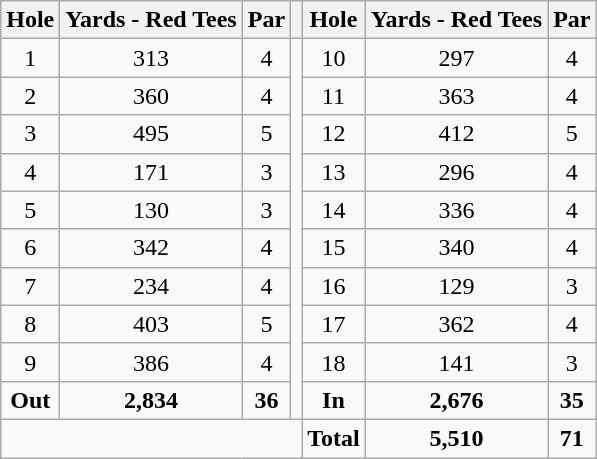<table class=wikitable>
<tr>
<th>Hole</th>
<th>Yards - Red Tees</th>
<th>Par</th>
<th></th>
<th>Hole</th>
<th>Yards - Red Tees</th>
<th>Par</th>
</tr>
<tr>
<td align=center>1</td>
<td align=center>313</td>
<td align=center>4</td>
<td rowspan=10></td>
<td align=center>10</td>
<td align=center>297</td>
<td align=center>4</td>
</tr>
<tr>
<td align=center>2</td>
<td align=center>360</td>
<td align=center>4</td>
<td align=center>11</td>
<td align=center>363</td>
<td align=center>4</td>
</tr>
<tr>
<td align=center>3</td>
<td align=center>495</td>
<td align=center>5</td>
<td align=center>12</td>
<td align=center>412</td>
<td align=center>5</td>
</tr>
<tr>
<td align=center>4</td>
<td align=center>171</td>
<td align=center>3</td>
<td align=center>13</td>
<td align=center>296</td>
<td align=center>4</td>
</tr>
<tr>
<td align=center>5</td>
<td align=center>130</td>
<td align=center>3</td>
<td align=center>14</td>
<td align=center>336</td>
<td align=center>4</td>
</tr>
<tr>
<td align=center>6</td>
<td align=center>342</td>
<td align=center>4</td>
<td align=center>15</td>
<td align=center>340</td>
<td align=center>4</td>
</tr>
<tr>
<td align=center>7</td>
<td align=center>234</td>
<td align=center>4</td>
<td align=center>16</td>
<td align=center>129</td>
<td align=center>3</td>
</tr>
<tr>
<td align=center>8</td>
<td align=center>403</td>
<td align=center>5</td>
<td align=center>17</td>
<td align=center>362</td>
<td align=center>4</td>
</tr>
<tr>
<td align=center>9</td>
<td align=center>386</td>
<td align=center>4</td>
<td align=center>18</td>
<td align=center>141</td>
<td align=center>3</td>
</tr>
<tr>
<td align=center><strong>Out</strong></td>
<td align=center><strong>2,834</strong></td>
<td align=center><strong>36</strong></td>
<td align=center><strong>In</strong></td>
<td align=center><strong>2,676</strong></td>
<td align=center><strong>35</strong></td>
</tr>
<tr>
<td colspan=4></td>
<td align=center><strong>Total</strong></td>
<td align=center><strong>5,510</strong></td>
<td align=center><strong>71</strong></td>
</tr>
</table>
